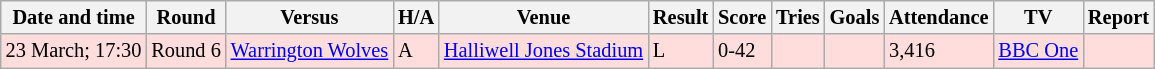<table class="wikitable" style="font-size:85%;">
<tr>
<th>Date and time</th>
<th>Round</th>
<th>Versus</th>
<th>H/A</th>
<th>Venue</th>
<th>Result</th>
<th>Score</th>
<th>Tries</th>
<th>Goals</th>
<th>Attendance</th>
<th>TV</th>
<th>Report</th>
</tr>
<tr style="background:#ffdddd;">
<td>23 March; 17:30</td>
<td>Round 6</td>
<td> <a href='#'>Warrington Wolves</a></td>
<td>A</td>
<td><a href='#'>Halliwell Jones Stadium</a></td>
<td>L</td>
<td>0-42</td>
<td></td>
<td></td>
<td>3,416</td>
<td><a href='#'>BBC One</a></td>
<td></td>
</tr>
</table>
